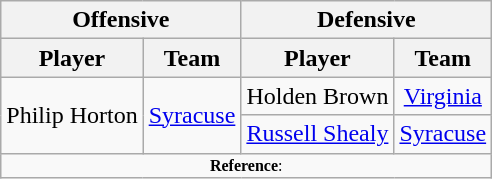<table class="wikitable" style="text-align: center;">
<tr>
<th colspan="2">Offensive</th>
<th colspan="2">Defensive</th>
</tr>
<tr>
<th>Player</th>
<th>Team</th>
<th>Player</th>
<th>Team</th>
</tr>
<tr>
<td rowspan=2>Philip Horton</td>
<td rowspan=2><a href='#'>Syracuse</a></td>
<td>Holden Brown</td>
<td><a href='#'>Virginia</a></td>
</tr>
<tr>
<td><a href='#'>Russell Shealy</a></td>
<td><a href='#'>Syracuse</a></td>
</tr>
<tr>
<td colspan="4"  style="font-size:8pt; text-align:center;"><strong>Reference</strong>:</td>
</tr>
</table>
